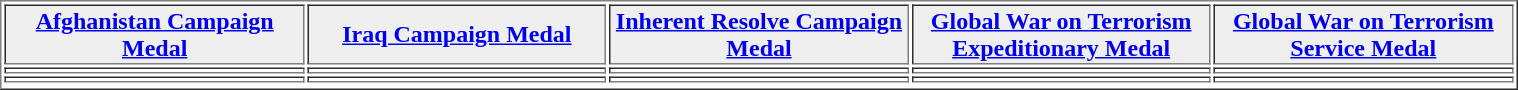<table align="center" border="1"  cellpadding="1" width="80%">
<tr>
<th width="20%"style="background:#efefef;"><a href='#'>Afghanistan Campaign Medal</a></th>
<th width="20%"style="background:#efefef;"><a href='#'>Iraq Campaign Medal</a></th>
<th width="20%"style="background:#efefef;"><a href='#'>Inherent Resolve Campaign<br>Medal</a></th>
<th width="20%"style="background:#efefef;"><a href='#'>Global War on Terrorism<br>Expeditionary Medal</a></th>
<th width="20%"style="background:#efefef;"><a href='#'>Global War on Terrorism<br>Service Medal</a></th>
</tr>
<tr>
<td></td>
<td></td>
<td></td>
<td></td>
<td></td>
</tr>
<tr>
<td></td>
<td></td>
<td></td>
<td></td>
<td></td>
</tr>
<tr>
</tr>
</table>
